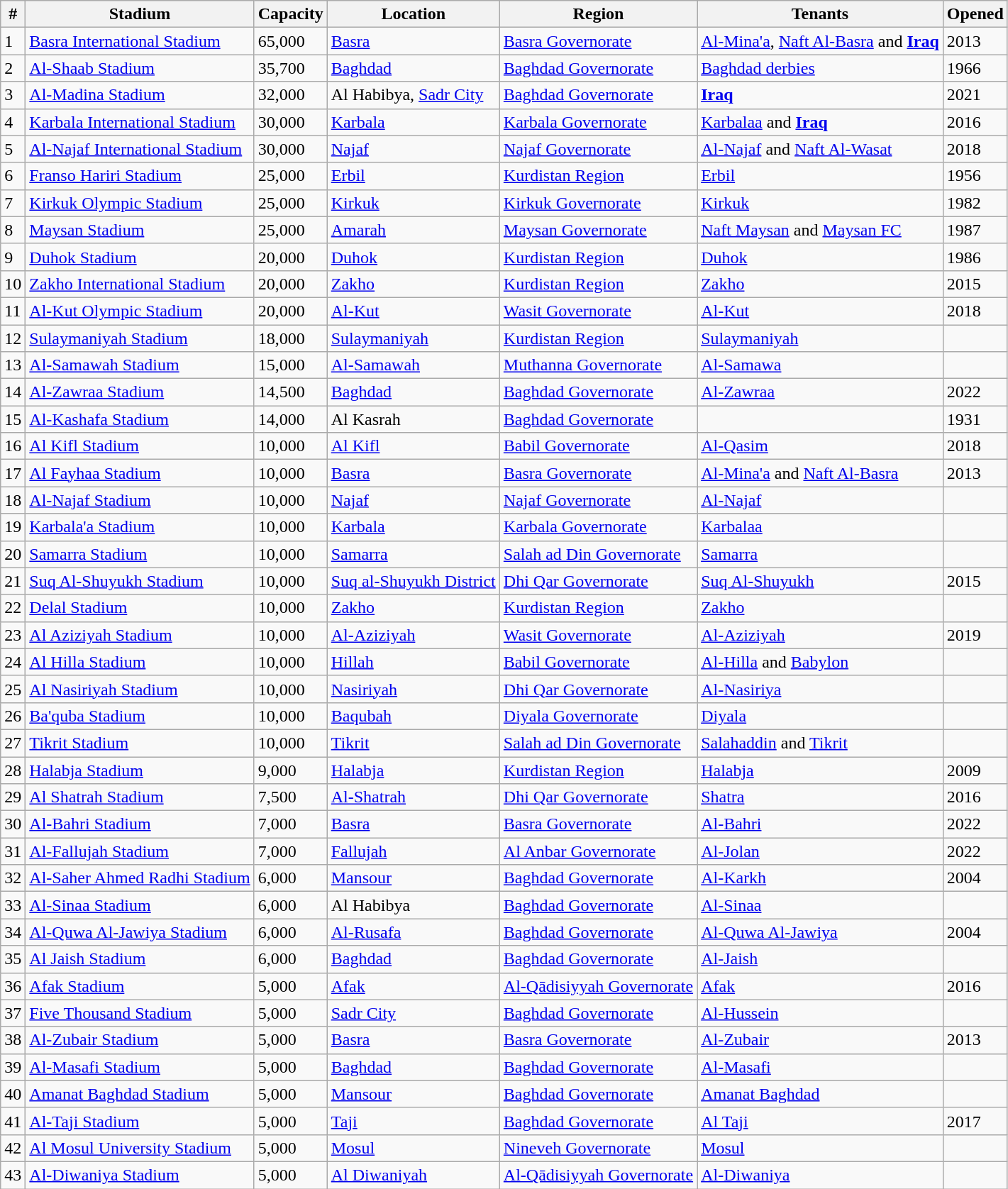<table class="wikitable sortable">
<tr>
<th>#</th>
<th>Stadium</th>
<th>Capacity</th>
<th>Location</th>
<th>Region</th>
<th>Tenants</th>
<th>Opened</th>
</tr>
<tr>
<td>1</td>
<td><a href='#'>Basra International Stadium</a></td>
<td>65,000</td>
<td><a href='#'>Basra</a></td>
<td><a href='#'>Basra Governorate</a></td>
<td><a href='#'>Al-Mina'a</a>, <a href='#'>Naft Al-Basra</a> and <strong><a href='#'>Iraq</a></strong></td>
<td>2013</td>
</tr>
<tr>
<td>2</td>
<td><a href='#'>Al-Shaab Stadium</a></td>
<td>35,700</td>
<td><a href='#'>Baghdad</a></td>
<td><a href='#'>Baghdad Governorate</a></td>
<td><a href='#'>Baghdad derbies</a></td>
<td>1966</td>
</tr>
<tr>
<td>3</td>
<td><a href='#'>Al-Madina Stadium</a></td>
<td>32,000</td>
<td>Al Habibya, <a href='#'>Sadr City</a></td>
<td><a href='#'>Baghdad Governorate</a></td>
<td><strong><a href='#'>Iraq</a></strong></td>
<td>2021</td>
</tr>
<tr>
<td>4</td>
<td><a href='#'>Karbala International Stadium</a></td>
<td>30,000</td>
<td><a href='#'>Karbala</a></td>
<td><a href='#'>Karbala Governorate</a></td>
<td><a href='#'>Karbalaa</a> and <strong><a href='#'>Iraq</a></strong></td>
<td>2016</td>
</tr>
<tr>
<td>5</td>
<td><a href='#'>Al-Najaf International Stadium</a></td>
<td>30,000</td>
<td><a href='#'>Najaf</a></td>
<td><a href='#'>Najaf Governorate</a></td>
<td><a href='#'>Al-Najaf</a> and <a href='#'>Naft Al-Wasat</a></td>
<td>2018</td>
</tr>
<tr>
<td>6</td>
<td><a href='#'>Franso Hariri Stadium</a></td>
<td>25,000</td>
<td><a href='#'>Erbil</a></td>
<td><a href='#'>Kurdistan Region</a></td>
<td><a href='#'>Erbil</a></td>
<td>1956</td>
</tr>
<tr>
<td>7</td>
<td><a href='#'>Kirkuk Olympic Stadium</a></td>
<td>25,000</td>
<td><a href='#'>Kirkuk</a></td>
<td><a href='#'>Kirkuk Governorate</a></td>
<td><a href='#'>Kirkuk</a></td>
<td>1982</td>
</tr>
<tr>
<td>8</td>
<td><a href='#'>Maysan Stadium</a></td>
<td>25,000</td>
<td><a href='#'>Amarah</a></td>
<td><a href='#'>Maysan Governorate</a></td>
<td><a href='#'>Naft Maysan</a> and <a href='#'>Maysan FC</a></td>
<td>1987</td>
</tr>
<tr>
<td>9</td>
<td><a href='#'>Duhok Stadium</a></td>
<td>20,000</td>
<td><a href='#'>Duhok</a></td>
<td><a href='#'>Kurdistan Region</a></td>
<td><a href='#'>Duhok</a></td>
<td>1986</td>
</tr>
<tr>
<td>10</td>
<td><a href='#'>Zakho International Stadium</a></td>
<td>20,000</td>
<td><a href='#'>Zakho</a></td>
<td><a href='#'>Kurdistan Region</a></td>
<td><a href='#'>Zakho</a></td>
<td>2015</td>
</tr>
<tr>
<td>11</td>
<td><a href='#'>Al-Kut Olympic Stadium</a></td>
<td>20,000</td>
<td><a href='#'>Al-Kut</a></td>
<td><a href='#'>Wasit Governorate</a></td>
<td><a href='#'>Al-Kut</a></td>
<td>2018</td>
</tr>
<tr>
<td>12</td>
<td><a href='#'>Sulaymaniyah Stadium</a></td>
<td>18,000</td>
<td><a href='#'>Sulaymaniyah</a></td>
<td><a href='#'>Kurdistan Region</a></td>
<td><a href='#'>Sulaymaniyah</a></td>
<td></td>
</tr>
<tr>
<td>13</td>
<td><a href='#'>Al-Samawah Stadium</a></td>
<td>15,000</td>
<td><a href='#'>Al-Samawah</a></td>
<td><a href='#'>Muthanna Governorate</a></td>
<td><a href='#'>Al-Samawa</a></td>
<td></td>
</tr>
<tr>
<td>14</td>
<td><a href='#'>Al-Zawraa Stadium</a></td>
<td>14,500</td>
<td><a href='#'>Baghdad</a></td>
<td><a href='#'>Baghdad Governorate</a></td>
<td><a href='#'>Al-Zawraa</a></td>
<td>2022</td>
</tr>
<tr>
<td>15</td>
<td><a href='#'>Al-Kashafa Stadium</a></td>
<td>14,000</td>
<td>Al Kasrah</td>
<td><a href='#'>Baghdad Governorate</a></td>
<td></td>
<td>1931</td>
</tr>
<tr>
<td>16</td>
<td><a href='#'>Al Kifl Stadium</a></td>
<td>10,000</td>
<td><a href='#'>Al Kifl</a></td>
<td><a href='#'>Babil Governorate</a></td>
<td><a href='#'>Al-Qasim</a></td>
<td>2018</td>
</tr>
<tr>
<td>17</td>
<td><a href='#'>Al Fayhaa Stadium</a></td>
<td>10,000</td>
<td><a href='#'>Basra</a></td>
<td><a href='#'>Basra Governorate</a></td>
<td><a href='#'>Al-Mina'a</a> and <a href='#'>Naft Al-Basra</a></td>
<td>2013</td>
</tr>
<tr>
<td>18</td>
<td><a href='#'>Al-Najaf Stadium</a></td>
<td>10,000</td>
<td><a href='#'>Najaf</a></td>
<td><a href='#'>Najaf Governorate</a></td>
<td><a href='#'>Al-Najaf</a></td>
<td></td>
</tr>
<tr>
<td>19</td>
<td><a href='#'>Karbala'a Stadium</a></td>
<td>10,000</td>
<td><a href='#'>Karbala</a></td>
<td><a href='#'>Karbala Governorate</a></td>
<td><a href='#'>Karbalaa</a></td>
<td></td>
</tr>
<tr>
<td>20</td>
<td><a href='#'>Samarra Stadium</a></td>
<td>10,000</td>
<td><a href='#'>Samarra</a></td>
<td><a href='#'>Salah ad Din Governorate</a></td>
<td><a href='#'>Samarra</a></td>
<td></td>
</tr>
<tr>
<td>21</td>
<td><a href='#'>Suq Al-Shuyukh Stadium</a></td>
<td>10,000</td>
<td><a href='#'>Suq al-Shuyukh District</a></td>
<td><a href='#'>Dhi Qar Governorate</a></td>
<td><a href='#'>Suq Al-Shuyukh</a></td>
<td>2015</td>
</tr>
<tr>
<td>22</td>
<td><a href='#'>Delal Stadium</a></td>
<td>10,000</td>
<td><a href='#'>Zakho</a></td>
<td><a href='#'>Kurdistan Region</a></td>
<td><a href='#'>Zakho</a></td>
<td></td>
</tr>
<tr>
<td>23</td>
<td><a href='#'>Al Aziziyah Stadium</a></td>
<td>10,000</td>
<td><a href='#'>Al-Aziziyah</a></td>
<td><a href='#'>Wasit Governorate</a></td>
<td><a href='#'>Al-Aziziyah</a></td>
<td>2019</td>
</tr>
<tr>
<td>24</td>
<td><a href='#'>Al Hilla Stadium</a></td>
<td>10,000</td>
<td><a href='#'>Hillah</a></td>
<td><a href='#'>Babil Governorate</a></td>
<td><a href='#'>Al-Hilla</a> and <a href='#'>Babylon</a></td>
<td></td>
</tr>
<tr>
<td>25</td>
<td><a href='#'>Al Nasiriyah Stadium</a></td>
<td>10,000</td>
<td><a href='#'>Nasiriyah</a></td>
<td><a href='#'>Dhi Qar Governorate</a></td>
<td><a href='#'>Al-Nasiriya</a></td>
<td></td>
</tr>
<tr>
<td>26</td>
<td><a href='#'>Ba'quba Stadium</a></td>
<td>10,000</td>
<td><a href='#'>Baqubah</a></td>
<td><a href='#'>Diyala Governorate</a></td>
<td><a href='#'>Diyala</a></td>
<td></td>
</tr>
<tr>
<td>27</td>
<td><a href='#'>Tikrit Stadium</a></td>
<td>10,000</td>
<td><a href='#'>Tikrit</a></td>
<td><a href='#'>Salah ad Din Governorate</a></td>
<td><a href='#'>Salahaddin</a> and <a href='#'>Tikrit</a></td>
<td></td>
</tr>
<tr>
<td>28</td>
<td><a href='#'>Halabja Stadium</a></td>
<td>9,000</td>
<td><a href='#'>Halabja</a></td>
<td><a href='#'>Kurdistan Region</a></td>
<td><a href='#'>Halabja</a></td>
<td>2009</td>
</tr>
<tr>
<td>29</td>
<td><a href='#'>Al Shatrah Stadium</a></td>
<td>7,500</td>
<td><a href='#'>Al-Shatrah</a></td>
<td><a href='#'>Dhi Qar Governorate</a></td>
<td><a href='#'>Shatra</a></td>
<td>2016</td>
</tr>
<tr>
<td>30</td>
<td><a href='#'>Al-Bahri Stadium</a></td>
<td>7,000</td>
<td><a href='#'>Basra</a></td>
<td><a href='#'>Basra Governorate</a></td>
<td><a href='#'>Al-Bahri</a></td>
<td>2022</td>
</tr>
<tr>
<td>31</td>
<td><a href='#'>Al-Fallujah Stadium</a></td>
<td>7,000</td>
<td><a href='#'>Fallujah</a></td>
<td><a href='#'>Al Anbar Governorate</a></td>
<td><a href='#'>Al-Jolan</a></td>
<td>2022</td>
</tr>
<tr>
<td>32</td>
<td><a href='#'>Al-Saher Ahmed Radhi Stadium</a></td>
<td>6,000</td>
<td><a href='#'>Mansour</a></td>
<td><a href='#'>Baghdad Governorate</a></td>
<td><a href='#'>Al-Karkh</a></td>
<td>2004</td>
</tr>
<tr>
<td>33</td>
<td><a href='#'>Al-Sinaa Stadium</a></td>
<td>6,000</td>
<td>Al Habibya</td>
<td><a href='#'>Baghdad Governorate</a></td>
<td><a href='#'>Al-Sinaa</a></td>
<td></td>
</tr>
<tr>
<td>34</td>
<td><a href='#'>Al-Quwa Al-Jawiya Stadium</a></td>
<td>6,000</td>
<td><a href='#'>Al-Rusafa</a></td>
<td><a href='#'>Baghdad Governorate</a></td>
<td><a href='#'>Al-Quwa Al-Jawiya</a></td>
<td>2004</td>
</tr>
<tr>
<td>35</td>
<td><a href='#'>Al Jaish Stadium</a></td>
<td>6,000</td>
<td><a href='#'>Baghdad</a></td>
<td><a href='#'>Baghdad Governorate</a></td>
<td><a href='#'>Al-Jaish</a></td>
<td></td>
</tr>
<tr>
<td>36</td>
<td><a href='#'>Afak Stadium</a></td>
<td>5,000</td>
<td><a href='#'>Afak</a></td>
<td><a href='#'>Al-Qādisiyyah Governorate</a></td>
<td><a href='#'>Afak</a></td>
<td>2016</td>
</tr>
<tr>
<td>37</td>
<td><a href='#'>Five Thousand Stadium</a></td>
<td>5,000</td>
<td><a href='#'>Sadr City</a></td>
<td><a href='#'>Baghdad Governorate</a></td>
<td><a href='#'>Al-Hussein</a></td>
<td></td>
</tr>
<tr>
<td>38</td>
<td><a href='#'>Al-Zubair Stadium</a></td>
<td>5,000</td>
<td><a href='#'>Basra</a></td>
<td><a href='#'>Basra Governorate</a></td>
<td><a href='#'>Al-Zubair</a></td>
<td>2013</td>
</tr>
<tr>
<td>39</td>
<td><a href='#'>Al-Masafi Stadium</a></td>
<td>5,000</td>
<td><a href='#'>Baghdad</a></td>
<td><a href='#'>Baghdad Governorate</a></td>
<td><a href='#'>Al-Masafi</a></td>
<td></td>
</tr>
<tr>
<td>40</td>
<td><a href='#'>Amanat Baghdad Stadium</a></td>
<td>5,000</td>
<td><a href='#'>Mansour</a></td>
<td><a href='#'>Baghdad Governorate</a></td>
<td><a href='#'>Amanat Baghdad</a></td>
<td></td>
</tr>
<tr>
<td>41</td>
<td><a href='#'>Al-Taji Stadium</a></td>
<td>5,000</td>
<td><a href='#'>Taji</a></td>
<td><a href='#'>Baghdad Governorate</a></td>
<td><a href='#'>Al Taji</a></td>
<td>2017</td>
</tr>
<tr>
<td>42</td>
<td><a href='#'>Al Mosul University Stadium</a></td>
<td>5,000</td>
<td><a href='#'>Mosul</a></td>
<td><a href='#'>Nineveh Governorate</a></td>
<td><a href='#'>Mosul</a></td>
<td></td>
</tr>
<tr>
<td>43</td>
<td><a href='#'>Al-Diwaniya Stadium</a></td>
<td>5,000</td>
<td><a href='#'>Al Diwaniyah</a></td>
<td><a href='#'>Al-Qādisiyyah Governorate</a></td>
<td><a href='#'>Al-Diwaniya</a></td>
<td></td>
</tr>
</table>
